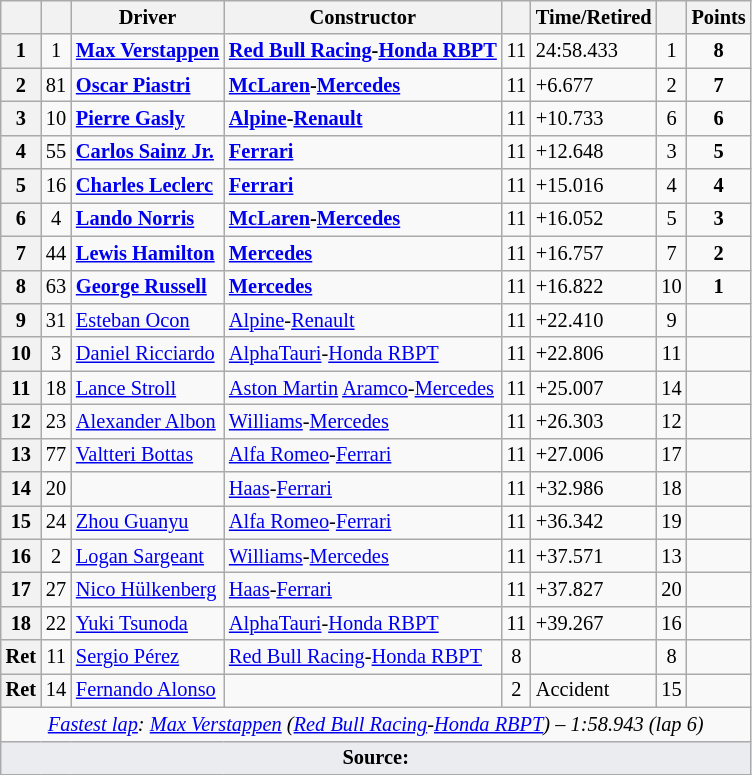<table class="wikitable sortable" style="font-size: 85%;">
<tr>
<th scope="col"></th>
<th scope="col"></th>
<th scope="col">Driver</th>
<th scope="col">Constructor</th>
<th scope="col"></th>
<th scope="col" class="unsortable">Time/Retired</th>
<th scope="col"></th>
<th scope="col">Points</th>
</tr>
<tr>
<th scope="row">1</th>
<td align="center">1</td>
<td data-sort-value="ver"> <strong><a href='#'>Max Verstappen</a></strong></td>
<td><strong><a href='#'>Red Bull Racing</a>-<a href='#'>Honda RBPT</a></strong></td>
<td align="center">11</td>
<td>24:58.433</td>
<td align="center">1</td>
<td align="center"><strong>8</strong></td>
</tr>
<tr>
<th scope="row">2</th>
<td align="center">81</td>
<td data-sort-value="pia"> <strong><a href='#'>Oscar Piastri</a></strong></td>
<td><strong><a href='#'>McLaren</a>-<a href='#'>Mercedes</a></strong></td>
<td align="center">11</td>
<td>+6.677</td>
<td align="center">2</td>
<td align="center"><strong>7</strong></td>
</tr>
<tr>
<th scope="row">3</th>
<td align="center">10</td>
<td data-sort-value="gas"> <strong><a href='#'>Pierre Gasly</a></strong></td>
<td><strong><a href='#'>Alpine</a>-<a href='#'>Renault</a></strong></td>
<td align="center">11</td>
<td>+10.733</td>
<td align="center">6</td>
<td align="center"><strong>6</strong></td>
</tr>
<tr>
<th scope="row">4</th>
<td align="center">55</td>
<td data-sort-value="sai"> <strong><a href='#'>Carlos Sainz Jr.</a></strong></td>
<td><strong><a href='#'>Ferrari</a></strong></td>
<td align="center">11</td>
<td>+12.648</td>
<td align="center">3</td>
<td align="center"><strong>5</strong></td>
</tr>
<tr>
<th scope="row">5</th>
<td align="center">16</td>
<td data-sort-value="lec"> <strong><a href='#'>Charles Leclerc</a></strong></td>
<td><strong><a href='#'>Ferrari</a></strong></td>
<td align="center">11</td>
<td>+15.016</td>
<td align="center">4</td>
<td align="center"><strong>4</strong></td>
</tr>
<tr>
<th scope="row">6</th>
<td align="center">4</td>
<td data-sort-value="nor"> <strong><a href='#'>Lando Norris</a></strong></td>
<td><strong><a href='#'>McLaren</a>-<a href='#'>Mercedes</a></strong></td>
<td align="center">11</td>
<td>+16.052</td>
<td align="center">5</td>
<td align="center"><strong>3</strong></td>
</tr>
<tr>
<th scope="row">7</th>
<td align="center">44</td>
<td data-sort-value="ham"> <strong><a href='#'>Lewis Hamilton</a></strong></td>
<td><strong><a href='#'>Mercedes</a></strong></td>
<td align="center">11</td>
<td>+16.757</td>
<td align="center">7</td>
<td align="center"><strong>2</strong></td>
</tr>
<tr>
<th scope="row">8</th>
<td align="center">63</td>
<td data-sort-value="rus"> <strong><a href='#'>George Russell</a></strong></td>
<td><strong><a href='#'>Mercedes</a></strong></td>
<td align="center">11</td>
<td>+16.822</td>
<td align="center">10</td>
<td align="center"><strong>1</strong></td>
</tr>
<tr>
<th scope="row">9</th>
<td align="center">31</td>
<td data-sort-value="oco"> <a href='#'>Esteban Ocon</a></td>
<td><a href='#'>Alpine</a>-<a href='#'>Renault</a></td>
<td align="center">11</td>
<td>+22.410</td>
<td align="center">9</td>
<td align="center"></td>
</tr>
<tr>
<th scope="row">10</th>
<td align="center">3</td>
<td data-sort-value="ric"> <a href='#'>Daniel Ricciardo</a></td>
<td><a href='#'>AlphaTauri</a>-<a href='#'>Honda RBPT</a></td>
<td align="center">11</td>
<td>+22.806</td>
<td align="center">11</td>
<td align="center"></td>
</tr>
<tr>
<th scope="row">11</th>
<td align="center">18</td>
<td data-sort-value="str"> <a href='#'>Lance Stroll</a></td>
<td><a href='#'>Aston Martin</a> <a href='#'>Aramco</a>-<a href='#'>Mercedes</a></td>
<td align="center">11</td>
<td>+25.007</td>
<td align="center">14</td>
<td align="center"></td>
</tr>
<tr>
<th scope="row">12</th>
<td align="center">23</td>
<td data-sort-value="alb"> <a href='#'>Alexander Albon</a></td>
<td><a href='#'>Williams</a>-<a href='#'>Mercedes</a></td>
<td align="center">11</td>
<td>+26.303</td>
<td align="center">12</td>
<td align="center"></td>
</tr>
<tr>
<th scope="row">13</th>
<td align="center">77</td>
<td data-sort-value="bot"> <a href='#'>Valtteri Bottas</a></td>
<td><a href='#'>Alfa Romeo</a>-<a href='#'>Ferrari</a></td>
<td align="center">11</td>
<td>+27.006</td>
<td align="center">17</td>
<td align="center"></td>
</tr>
<tr>
<th scope="row">14</th>
<td align="center">20</td>
<td data-sort-value="mag"></td>
<td><a href='#'>Haas</a>-<a href='#'>Ferrari</a></td>
<td align="center">11</td>
<td>+32.986</td>
<td align="center">18</td>
<td align="center"></td>
</tr>
<tr>
<th scope="row">15</th>
<td align="center">24</td>
<td data-sort-value="zho"> <a href='#'>Zhou Guanyu</a></td>
<td><a href='#'>Alfa Romeo</a>-<a href='#'>Ferrari</a></td>
<td align="center">11</td>
<td>+36.342</td>
<td align="center">19</td>
<td align="center"></td>
</tr>
<tr>
<th scope="row">16</th>
<td align="center">2</td>
<td data-sort-value="sar"> <a href='#'>Logan Sargeant</a></td>
<td><a href='#'>Williams</a>-<a href='#'>Mercedes</a></td>
<td align="center">11</td>
<td>+37.571</td>
<td align="center">13</td>
<td align="center"></td>
</tr>
<tr>
<th scope="row">17</th>
<td align="center">27</td>
<td data-sort-value="hul"> <a href='#'>Nico Hülkenberg</a></td>
<td><a href='#'>Haas</a>-<a href='#'>Ferrari</a></td>
<td align="center">11</td>
<td>+37.827</td>
<td align="center">20</td>
<td align="center"></td>
</tr>
<tr>
<th scope="row">18</th>
<td align="center">22</td>
<td data-sort-value="tsu"> <a href='#'>Yuki Tsunoda</a></td>
<td><a href='#'>AlphaTauri</a>-<a href='#'>Honda RBPT</a></td>
<td align="center">11</td>
<td>+39.267</td>
<td align="center">16</td>
<td align="center"></td>
</tr>
<tr>
<th scope="row">Ret</th>
<td align="center">11</td>
<td data-sort-value="per"> <a href='#'>Sergio Pérez</a></td>
<td><a href='#'>Red Bull Racing</a>-<a href='#'>Honda RBPT</a></td>
<td align="center">8</td>
<td></td>
<td align="center">8</td>
<td align="center"></td>
</tr>
<tr>
<th scope="row">Ret</th>
<td align="center">14</td>
<td data-sort-value="alo"> <a href='#'>Fernando Alonso</a></td>
<td></td>
<td align="center">2</td>
<td>Accident</td>
<td align="center">15</td>
<td align="center"></td>
</tr>
<tr class="sortbottom">
<td colspan="8" align="center"><em><a href='#'>Fastest lap</a>:</em>  <em><a href='#'>Max Verstappen</a> (<a href='#'>Red Bull Racing</a>-<a href='#'>Honda RBPT</a>) – 1:58.943 (lap 6)</em></td>
</tr>
<tr class="sortbottom">
<td colspan="8" style="background-color:#EAECF0;text-align:center"><strong>Source:</strong></td>
</tr>
</table>
